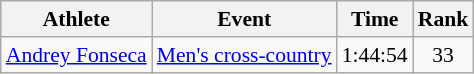<table class="wikitable" style="font-size:90%">
<tr>
<th>Athlete</th>
<th>Event</th>
<th>Time</th>
<th>Rank</th>
</tr>
<tr align=center>
<td align=left><a href='#'>Andrey Fonseca</a></td>
<td align=left><a href='#'>Men's cross-country</a></td>
<td>1:44:54</td>
<td>33</td>
</tr>
</table>
